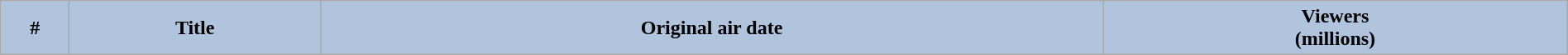<table class="wikitable plainrowheaders sortable" style="width:100%; margin:auto; background:#fff;">
<tr style="background:#b0c4de;">
<th scope="col" style="background:#b0c4de; width:3em;">#</th>
<th scope="col" style="background:#b0c4de;">Title</th>
<th scope="col" style="background:#b0c4de;">Original air date</th>
<th scope="col" style="background:#b0c4de;">Viewers<br>(millions)<br>




</th>
</tr>
</table>
